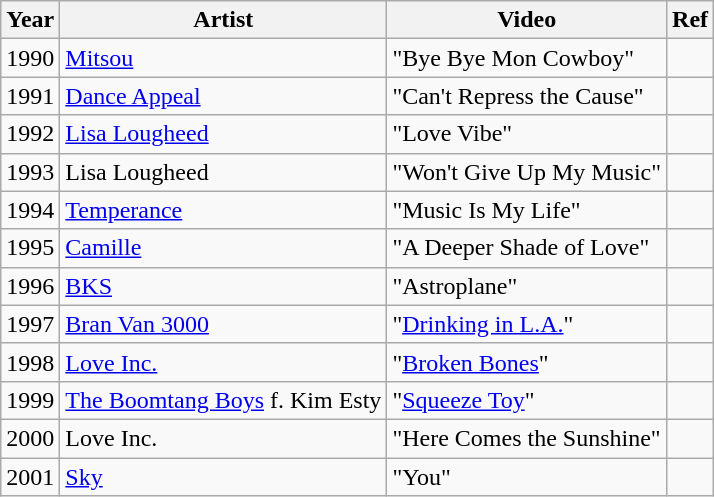<table class="wikitable">
<tr>
<th>Year</th>
<th>Artist</th>
<th>Video</th>
<th>Ref</th>
</tr>
<tr>
<td>1990</td>
<td><a href='#'>Mitsou</a></td>
<td>"Bye Bye Mon Cowboy"</td>
<td></td>
</tr>
<tr>
<td>1991</td>
<td><a href='#'>Dance Appeal</a></td>
<td>"Can't Repress the Cause"</td>
<td></td>
</tr>
<tr>
<td>1992</td>
<td><a href='#'>Lisa Lougheed</a></td>
<td>"Love Vibe"</td>
<td></td>
</tr>
<tr>
<td>1993</td>
<td>Lisa Lougheed</td>
<td>"Won't Give Up My Music"</td>
<td></td>
</tr>
<tr>
<td>1994</td>
<td><a href='#'>Temperance</a></td>
<td>"Music Is My Life"</td>
<td></td>
</tr>
<tr>
<td>1995</td>
<td><a href='#'>Camille</a></td>
<td>"A Deeper Shade of Love"</td>
<td></td>
</tr>
<tr>
<td>1996</td>
<td><a href='#'>BKS</a></td>
<td>"Astroplane"</td>
<td></td>
</tr>
<tr>
<td>1997</td>
<td><a href='#'>Bran Van 3000</a></td>
<td>"<a href='#'>Drinking in L.A.</a>"</td>
<td></td>
</tr>
<tr>
<td>1998</td>
<td><a href='#'>Love Inc.</a></td>
<td>"<a href='#'>Broken Bones</a>"</td>
<td></td>
</tr>
<tr>
<td>1999</td>
<td><a href='#'>The Boomtang Boys</a> f. Kim Esty</td>
<td>"<a href='#'>Squeeze Toy</a>"</td>
<td></td>
</tr>
<tr>
<td>2000</td>
<td>Love Inc.</td>
<td>"Here Comes the Sunshine"</td>
<td></td>
</tr>
<tr>
<td>2001</td>
<td><a href='#'>Sky</a></td>
<td>"You"</td>
<td></td>
</tr>
</table>
